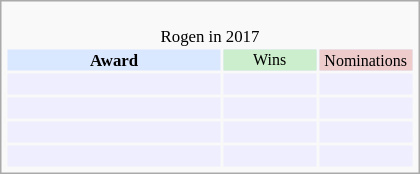<table class="infobox" style="width: 25em; text-align: left; font-size: 70%; vertical-align: middle;">
<tr>
<td colspan="3" style="text-align:center;"><br>Rogen in 2017</td>
</tr>
<tr bgcolor=#D9E8FF style="text-align:center;">
<th style="vertical-align: middle;">Award</th>
<td style="background:#cceecc; font-size:8pt;" width="60px">Wins</td>
<td style="background:#eecccc; font-size:8pt; vertical-align: middle;" width="60px">Nominations</td>
</tr>
<tr bgcolor=#eeeeff>
<td align="center"><br></td>
<td></td>
<td></td>
</tr>
<tr bgcolor=#eeeeff>
<td align="center"><br></td>
<td></td>
<td></td>
</tr>
<tr bgcolor=#eeeeff>
<td align="center"><br></td>
<td></td>
<td></td>
</tr>
<tr bgcolor=#eeeeff>
<td align="center"><br></td>
<td></td>
<td></td>
</tr>
</table>
